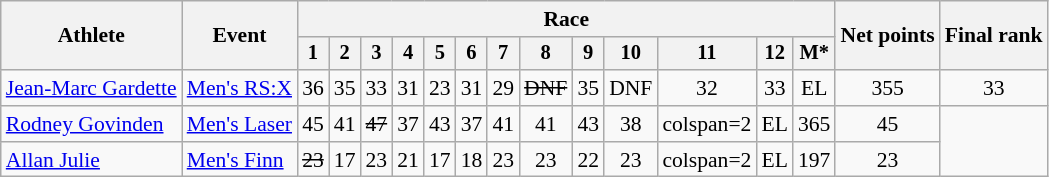<table class="wikitable" style="font-size:90%">
<tr>
<th rowspan="2">Athlete</th>
<th rowspan="2">Event</th>
<th colspan=13>Race</th>
<th rowspan=2>Net points</th>
<th rowspan=2>Final rank</th>
</tr>
<tr style="font-size:95%">
<th>1</th>
<th>2</th>
<th>3</th>
<th>4</th>
<th>5</th>
<th>6</th>
<th>7</th>
<th>8</th>
<th>9</th>
<th>10</th>
<th>11</th>
<th>12</th>
<th>M*</th>
</tr>
<tr align=center>
<td align=left><a href='#'>Jean-Marc Gardette</a></td>
<td align=left><a href='#'>Men's RS:X</a></td>
<td>36</td>
<td>35</td>
<td>33</td>
<td>31</td>
<td>23</td>
<td>31</td>
<td>29</td>
<td><s>DNF</s></td>
<td>35</td>
<td>DNF</td>
<td>32</td>
<td>33</td>
<td>EL</td>
<td>355</td>
<td>33</td>
</tr>
<tr align=center>
<td align=left><a href='#'>Rodney Govinden</a></td>
<td align=left><a href='#'>Men's Laser</a></td>
<td>45</td>
<td>41</td>
<td><s>47</s></td>
<td>37</td>
<td>43</td>
<td>37</td>
<td>41</td>
<td>41</td>
<td>43</td>
<td>38</td>
<td>colspan=2 </td>
<td>EL</td>
<td>365</td>
<td>45</td>
</tr>
<tr align=center>
<td align=left><a href='#'>Allan Julie</a></td>
<td align=left><a href='#'>Men's Finn</a></td>
<td><s>23</s></td>
<td>17</td>
<td>23</td>
<td>21</td>
<td>17</td>
<td>18</td>
<td>23</td>
<td>23</td>
<td>22</td>
<td>23</td>
<td>colspan=2 </td>
<td>EL</td>
<td>197</td>
<td>23</td>
</tr>
</table>
